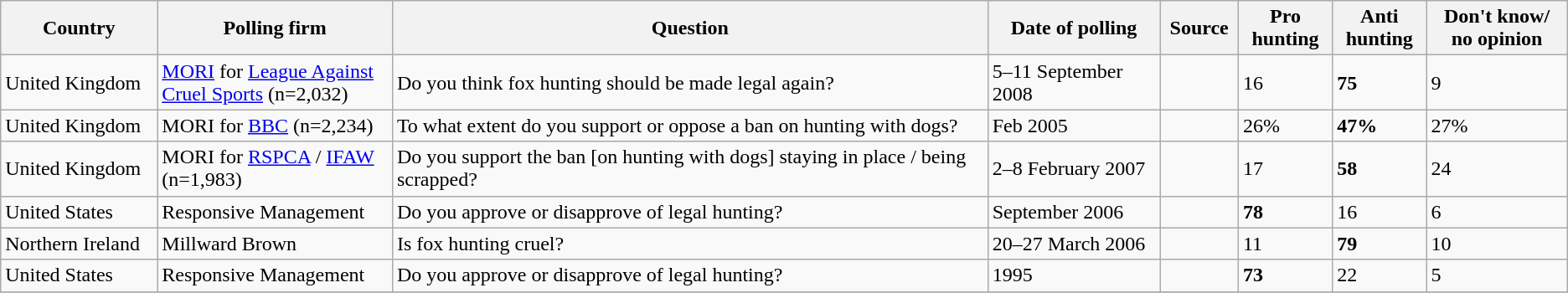<table class="wikitable">
<tr>
<th width=10%>Country</th>
<th width=15%>Polling firm</th>
<th width=38%>Question</th>
<th width=11%>Date of polling</th>
<th width=5%>Source</th>
<th width=6%>Pro hunting</th>
<th width=6%>Anti hunting</th>
<th width=9%>Don't know/ no opinion</th>
</tr>
<tr>
<td>United Kingdom</td>
<td><a href='#'>MORI</a> for <a href='#'>League Against Cruel Sports</a> (n=2,032)</td>
<td>Do you think fox hunting should be made legal again?</td>
<td>5–11 September 2008</td>
<td></td>
<td>16</td>
<td><strong>75</strong></td>
<td>9</td>
</tr>
<tr>
<td>United Kingdom</td>
<td>MORI for <a href='#'>BBC</a> (n=2,234)</td>
<td>To what extent do you support or oppose a ban on hunting with dogs?</td>
<td>Feb 2005</td>
<td></td>
<td>26%</td>
<td><strong>47%</strong></td>
<td>27%</td>
</tr>
<tr>
<td>United Kingdom</td>
<td>MORI for <a href='#'>RSPCA</a> / <a href='#'>IFAW</a> (n=1,983)</td>
<td>Do you support the ban [on hunting with dogs] staying in place / being scrapped?</td>
<td>2–8 February 2007</td>
<td></td>
<td>17</td>
<td><strong>58</strong></td>
<td>24</td>
</tr>
<tr>
<td>United States</td>
<td>Responsive Management</td>
<td>Do you approve or disapprove of legal hunting?</td>
<td>September 2006</td>
<td></td>
<td><strong>78</strong></td>
<td>16</td>
<td>6</td>
</tr>
<tr>
<td>Northern Ireland</td>
<td>Millward Brown</td>
<td>Is fox hunting cruel?</td>
<td>20–27 March 2006</td>
<td></td>
<td>11</td>
<td><strong>79</strong></td>
<td>10</td>
</tr>
<tr>
<td>United States</td>
<td>Responsive Management</td>
<td>Do you approve or disapprove of legal hunting?</td>
<td>1995</td>
<td></td>
<td><strong>73</strong></td>
<td>22</td>
<td>5</td>
</tr>
<tr>
</tr>
</table>
